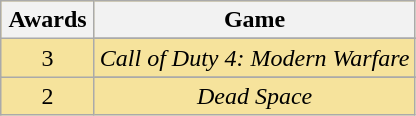<table class="wikitable" rowspan=2 style="text-align: center; background: #f6e39c">
<tr>
<th width="55">Awards</th>
<th align="center">Game</th>
</tr>
<tr>
<td rowspan=2 style="text-align:center">3</td>
</tr>
<tr>
<td><em>Call of Duty 4: Modern Warfare</em></td>
</tr>
<tr>
<td rowspan=2 style="text-align:center">2</td>
</tr>
<tr>
<td><em>Dead Space</em></td>
</tr>
</table>
